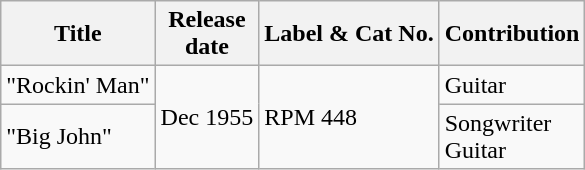<table class="wikitable">
<tr>
<th>Title</th>
<th>Release<br>date</th>
<th>Label & Cat No.</th>
<th>Contribution</th>
</tr>
<tr>
<td>"Rockin' Man"</td>
<td rowspan="2">Dec 1955<br></td>
<td rowspan="2">RPM 448</td>
<td>Guitar</td>
</tr>
<tr>
<td>"Big John"</td>
<td>Songwriter<br>Guitar</td>
</tr>
</table>
